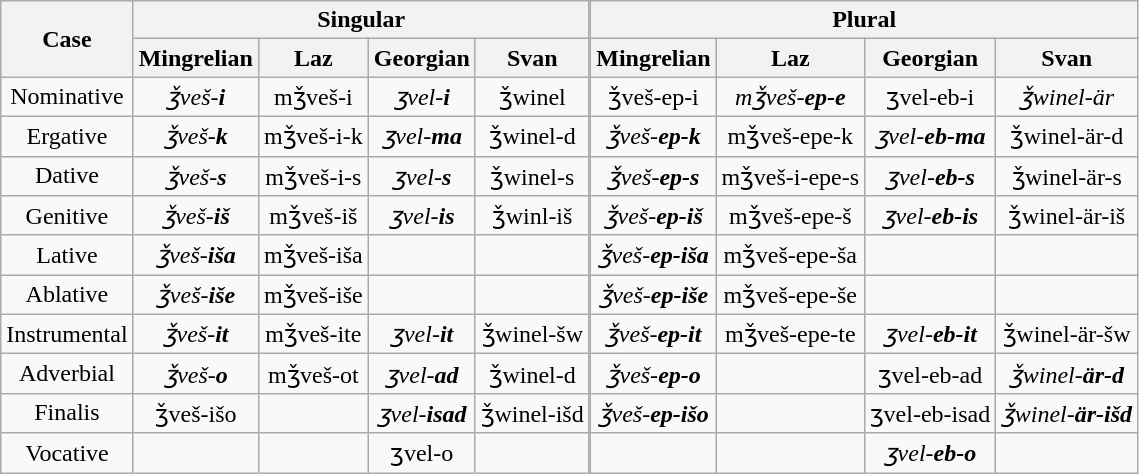<table class="wikitable" style="text-align:center;">
<tr>
<th rowspan="2">Case</th>
<th colspan="4">Singular</th>
<th rowspan="12" style="padding: 0"></th>
<th colspan="4">Plural</th>
</tr>
<tr>
<th>Mingrelian</th>
<th>Laz</th>
<th>Georgian</th>
<th>Svan</th>
<th>Mingrelian</th>
<th>Laz</th>
<th>Georgian</th>
<th>Svan</th>
</tr>
<tr>
<td>Nominative</td>
<td><em>ǯveš-<strong>i<strong><em></td>
<td></em>mǯveš-</strong>i</em></strong></td>
<td><em>ʒvel-<strong>i<strong><em></td>
<td></em>ǯwinel<em></td>
<td></em>ǯveš-</strong>ep-i</em></strong></td>
<td><em>mǯveš-<strong>ep-e<strong><em></td>
<td></em>ʒvel-</strong>eb-i</em></strong></td>
<td><em>ǯwinel-är</em></td>
</tr>
<tr>
<td>Ergative</td>
<td><em>ǯveš-<strong>k<strong><em></td>
<td></em>mǯveš-i-</strong>k</em></strong></td>
<td><em>ʒvel-<strong>ma<strong><em></td>
<td></em>ǯwinel-</strong>d</em></strong></td>
<td><em>ǯveš-<strong>ep-k<strong><em></td>
<td></em>mǯveš-</strong>epe-k</em></strong></td>
<td><em>ʒvel-<strong>eb-ma<strong><em></td>
<td></em>ǯwinel-</strong>är-d</em></strong></td>
</tr>
<tr>
<td>Dative</td>
<td><em>ǯveš-<strong>s<strong><em></td>
<td></em>mǯveš-i-</strong>s</em></strong></td>
<td><em>ʒvel-<strong>s<strong><em></td>
<td></em>ǯwinel-</strong>s</em></strong></td>
<td><em>ǯveš-<strong>ep-s<strong><em></td>
<td></em>mǯveš-i-</strong>epe-s</em></strong></td>
<td><em>ʒvel-<strong>eb-s<strong><em></td>
<td></em>ǯwinel-</strong>är-s</em></strong></td>
</tr>
<tr>
<td>Genitive</td>
<td><em>ǯveš-<strong>iš<strong><em></td>
<td></em>mǯveš-</strong>iš</em></strong></td>
<td><em>ʒvel-<strong>is<strong><em></td>
<td></em>ǯwinl-</strong>iš</em></strong></td>
<td><em>ǯveš-<strong>ep-iš<strong><em></td>
<td></em>mǯveš-</strong>epe-š</em></strong></td>
<td><em>ʒvel-<strong>eb-is<strong><em></td>
<td></em>ǯwinel-</strong>är-iš</em></strong></td>
</tr>
<tr>
<td>Lative</td>
<td><em>ǯveš-<strong>iša<strong><em></td>
<td></em>mǯveš-</strong>iša</em></strong></td>
<td></td>
<td></td>
<td><em>ǯveš-<strong>ep-iša<strong><em></td>
<td></em>mǯveš-</strong>epe-ša</em></strong></td>
<td></td>
<td></td>
</tr>
<tr>
<td>Ablative</td>
<td><em>ǯveš-<strong>iše<strong><em></td>
<td></em>mǯveš-</strong>iše</em></strong></td>
<td></td>
<td></td>
<td><em>ǯveš-<strong>ep-iše<strong><em></td>
<td></em>mǯveš-</strong>epe-še</em></strong></td>
<td></td>
<td></td>
</tr>
<tr>
<td>Instrumental</td>
<td><em>ǯveš-<strong>it<strong><em></td>
<td></em>mǯveš-</strong>ite</em></strong></td>
<td><em>ʒvel-<strong>it<strong><em></td>
<td></em>ǯwinel-</strong>šw</em></strong></td>
<td><em>ǯveš-<strong>ep-it<strong><em></td>
<td></em>mǯveš-</strong>epe-te</em></strong></td>
<td><em>ʒvel-<strong>eb-it<strong><em></td>
<td></em>ǯwinel-</strong>är-šw</em></strong></td>
</tr>
<tr>
<td>Adverbial</td>
<td><em>ǯveš-<strong>o<strong><em></td>
<td></em>mǯveš-</strong>ot</em></strong></td>
<td><em>ʒvel-<strong>ad<strong><em></td>
<td></em>ǯwinel-</strong>d</em></strong></td>
<td><em>ǯveš-<strong>ep-o<strong><em></td>
<td></td>
<td></em>ʒvel-</strong>eb-ad</em></strong></td>
<td><em>ǯwinel-<strong>är-d<strong><em></td>
</tr>
<tr>
<td>Finalis</td>
<td></em>ǯveš-</strong>išo</em></strong></td>
<td></td>
<td><em>ʒvel-<strong>isad<strong><em></td>
<td></em>ǯwinel-</strong>išd</em></strong></td>
<td><em>ǯveš-<strong>ep-išo<strong><em></td>
<td></td>
<td></em>ʒvel-</strong>eb-isad</em></strong></td>
<td><em>ǯwinel-<strong>är-išd<strong><em></td>
</tr>
<tr>
<td>Vocative</td>
<td></td>
<td></td>
<td></em>ʒvel-</strong>o</em></strong></td>
<td></td>
<td></td>
<td></td>
<td><em>ʒvel-<strong>eb-o<strong><em></td>
<td></td>
</tr>
</table>
